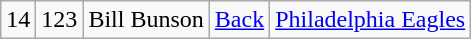<table class="wikitable" style="text-align:center">
<tr>
<td>14</td>
<td>123</td>
<td>Bill Bunson</td>
<td><a href='#'>Back</a></td>
<td><a href='#'>Philadelphia Eagles</a></td>
</tr>
</table>
